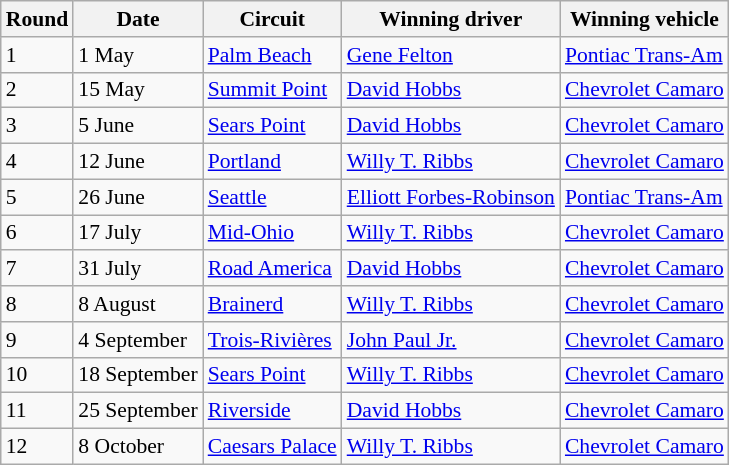<table class="wikitable" style="font-size: 90%;">
<tr>
<th>Round</th>
<th>Date</th>
<th>Circuit</th>
<th>Winning driver</th>
<th>Winning vehicle</th>
</tr>
<tr>
<td>1</td>
<td>1 May</td>
<td><a href='#'>Palm Beach</a></td>
<td><a href='#'>Gene Felton</a></td>
<td><a href='#'>Pontiac Trans-Am</a></td>
</tr>
<tr>
<td>2</td>
<td>15 May</td>
<td><a href='#'>Summit Point</a></td>
<td><a href='#'>David Hobbs</a></td>
<td><a href='#'>Chevrolet Camaro</a></td>
</tr>
<tr>
<td>3</td>
<td>5 June</td>
<td><a href='#'>Sears Point</a></td>
<td><a href='#'>David Hobbs</a></td>
<td><a href='#'>Chevrolet Camaro</a></td>
</tr>
<tr>
<td>4</td>
<td>12 June</td>
<td><a href='#'>Portland</a></td>
<td><a href='#'>Willy T. Ribbs</a></td>
<td><a href='#'>Chevrolet Camaro</a></td>
</tr>
<tr>
<td>5</td>
<td>26 June</td>
<td><a href='#'>Seattle</a></td>
<td><a href='#'>Elliott Forbes-Robinson</a></td>
<td><a href='#'>Pontiac Trans-Am</a></td>
</tr>
<tr>
<td>6</td>
<td>17 July</td>
<td><a href='#'>Mid-Ohio</a></td>
<td><a href='#'>Willy T. Ribbs</a></td>
<td><a href='#'>Chevrolet Camaro</a></td>
</tr>
<tr>
<td>7</td>
<td>31 July</td>
<td><a href='#'>Road America</a></td>
<td><a href='#'>David Hobbs</a></td>
<td><a href='#'>Chevrolet Camaro</a></td>
</tr>
<tr>
<td>8</td>
<td>8 August</td>
<td><a href='#'>Brainerd</a></td>
<td><a href='#'>Willy T. Ribbs</a></td>
<td><a href='#'>Chevrolet Camaro</a></td>
</tr>
<tr>
<td>9</td>
<td>4 September</td>
<td><a href='#'>Trois-Rivières</a></td>
<td><a href='#'>John Paul Jr.</a></td>
<td><a href='#'>Chevrolet Camaro</a></td>
</tr>
<tr>
<td>10</td>
<td>18 September</td>
<td><a href='#'>Sears Point</a></td>
<td><a href='#'>Willy T. Ribbs</a></td>
<td><a href='#'>Chevrolet Camaro</a></td>
</tr>
<tr>
<td>11</td>
<td>25 September</td>
<td><a href='#'>Riverside</a></td>
<td><a href='#'>David Hobbs</a></td>
<td><a href='#'>Chevrolet Camaro</a></td>
</tr>
<tr>
<td>12</td>
<td>8 October</td>
<td><a href='#'>Caesars Palace</a></td>
<td><a href='#'>Willy T. Ribbs</a></td>
<td><a href='#'>Chevrolet Camaro</a></td>
</tr>
</table>
